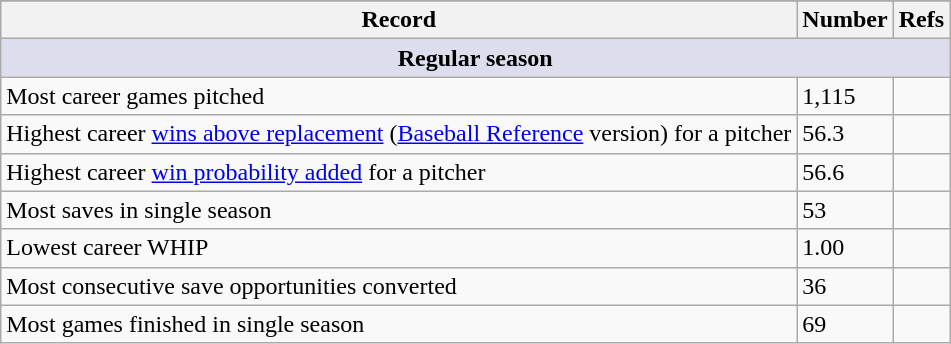<table class="wikitable" margin: 5px; text-align: center;>
<tr>
</tr>
<tr>
<th>Record</th>
<th>Number</th>
<th>Refs</th>
</tr>
<tr>
<th style="background:#ddddee;" colspan=3>Regular season</th>
</tr>
<tr>
<td>Most career games pitched</td>
<td>1,115</td>
<td></td>
</tr>
<tr>
<td>Highest career <a href='#'>wins above replacement</a> (<a href='#'>Baseball Reference</a> version) for a pitcher</td>
<td>56.3</td>
<td></td>
</tr>
<tr>
<td>Highest career <a href='#'>win probability added</a> for a pitcher</td>
<td>56.6</td>
<td></td>
</tr>
<tr>
<td>Most saves in single season</td>
<td>53 </td>
<td></td>
</tr>
<tr>
<td>Lowest career WHIP </td>
<td>1.00</td>
<td></td>
</tr>
<tr>
<td>Most consecutive save opportunities converted</td>
<td>36</td>
<td></td>
</tr>
<tr>
<td>Most games finished in single season</td>
<td>69 </td>
<td></td>
</tr>
</table>
